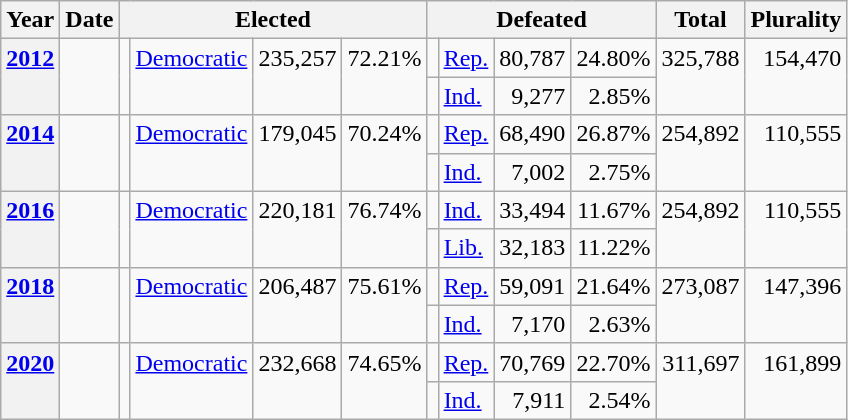<table class=wikitable>
<tr>
<th>Year</th>
<th>Date</th>
<th ! colspan="4">Elected</th>
<th ! colspan="4">Defeated</th>
<th>Total</th>
<th>Plurality</th>
</tr>
<tr>
<th rowspan="2" valign="top"><a href='#'>2012</a></th>
<td rowspan="2" valign="top"></td>
<td rowspan="2" valign="top"></td>
<td rowspan="2" valign="top" ><a href='#'>Democratic</a></td>
<td rowspan="2" valign="top" align="right">235,257</td>
<td rowspan="2" valign="top" align="right">72.21%</td>
<td valign="top"></td>
<td valign="top" ><a href='#'>Rep.</a></td>
<td valign="top" align="right">80,787</td>
<td valign="top" align="right">24.80%</td>
<td rowspan="2" valign="top" align="right">325,788</td>
<td rowspan="2" valign="top" align="right">154,470</td>
</tr>
<tr>
<td valign="top"></td>
<td valign="top" ><a href='#'>Ind.</a></td>
<td valign="top" align="right">9,277</td>
<td valign="top" align="right">2.85%</td>
</tr>
<tr>
<th rowspan="2" valign="top"><a href='#'>2014</a></th>
<td rowspan="2" valign="top"></td>
<td rowspan="2" valign="top"></td>
<td rowspan="2" valign="top" ><a href='#'>Democratic</a></td>
<td rowspan="2" valign="top" align="right">179,045</td>
<td rowspan="2" valign="top" align="right">70.24%</td>
<td valign="top"></td>
<td valign="top" ><a href='#'>Rep.</a></td>
<td valign="top" align="right">68,490</td>
<td valign="top" align="right">26.87%</td>
<td rowspan="2" valign="top" align="right">254,892</td>
<td rowspan="2" valign="top" align="right">110,555</td>
</tr>
<tr>
<td valign="top"></td>
<td valign="top" ><a href='#'>Ind.</a></td>
<td valign="top" align="right">7,002</td>
<td valign="top" align="right">2.75%</td>
</tr>
<tr>
<th rowspan="2" valign="top"><a href='#'>2016</a></th>
<td rowspan="2" valign="top"></td>
<td rowspan="2" valign="top"></td>
<td rowspan="2" valign="top" ><a href='#'>Democratic</a></td>
<td rowspan="2" valign="top" align="right">220,181</td>
<td rowspan="2" valign="top" align="right">76.74%</td>
<td valign="top"></td>
<td valign="top" ><a href='#'>Ind.</a></td>
<td valign="top" align="right">33,494</td>
<td valign="top" align="right">11.67%</td>
<td rowspan="2" valign="top" align="right">254,892</td>
<td rowspan="2" valign="top" align="right">110,555</td>
</tr>
<tr>
<td valign="top"></td>
<td valign="top" ><a href='#'>Lib.</a></td>
<td valign="top" align="right">32,183</td>
<td valign="top" align="right">11.22%</td>
</tr>
<tr>
<th rowspan="2" valign="top"><a href='#'>2018</a></th>
<td rowspan="2" valign="top"></td>
<td rowspan="2" valign="top"></td>
<td rowspan="2" valign="top" ><a href='#'>Democratic</a></td>
<td rowspan="2" valign="top" align="right">206,487</td>
<td rowspan="2" valign="top" align="right">75.61%</td>
<td valign="top"></td>
<td valign="top" ><a href='#'>Rep.</a></td>
<td valign="top" align="right">59,091</td>
<td valign="top" align="right">21.64%</td>
<td rowspan="2" valign="top" align="right">273,087</td>
<td rowspan="2" valign="top" align="right">147,396</td>
</tr>
<tr>
<td valign="top"></td>
<td valign="top" ><a href='#'>Ind.</a></td>
<td valign="top" align="right">7,170</td>
<td valign="top" align="right">2.63%</td>
</tr>
<tr>
<th rowspan="2" valign="top"><a href='#'>2020</a></th>
<td rowspan="2" valign="top"></td>
<td rowspan="2" valign="top"></td>
<td rowspan="2" valign="top" ><a href='#'>Democratic</a></td>
<td rowspan="2" valign="top" align="right">232,668</td>
<td rowspan="2" valign="top" align="right">74.65%</td>
<td valign="top"></td>
<td valign="top" ><a href='#'>Rep.</a></td>
<td valign="top" align="right">70,769</td>
<td valign="top" align="right">22.70%</td>
<td rowspan="2" valign="top" align="right">311,697</td>
<td rowspan="2" valign="top" align="right">161,899</td>
</tr>
<tr>
<td valign="top"></td>
<td valign="top" ><a href='#'>Ind.</a></td>
<td valign="top" align="right">7,911</td>
<td valign="top" align="right">2.54%</td>
</tr>
</table>
